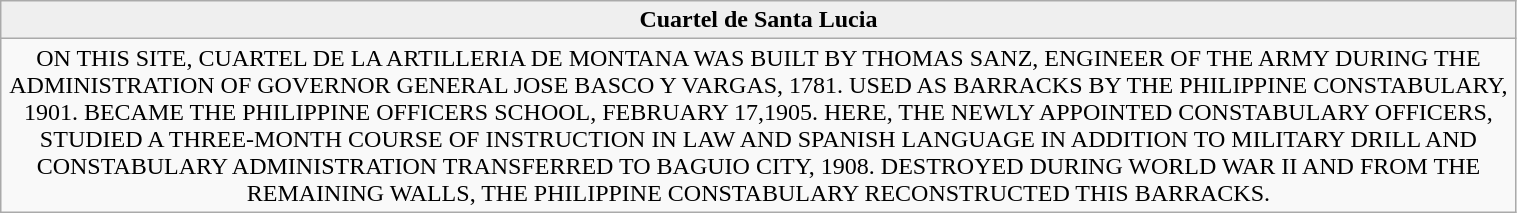<table class="wikitable" style="width:80%; text-align:center;">
<tr>
<th style="width:20%; background:#efefef;">Cuartel de Santa Lucia</th>
</tr>
<tr>
<td>ON THIS SITE, CUARTEL DE LA ARTILLERIA DE MONTANA WAS BUILT BY THOMAS SANZ, ENGINEER OF THE ARMY DURING THE ADMINISTRATION OF GOVERNOR GENERAL JOSE BASCO Y VARGAS, 1781. USED AS BARRACKS BY THE PHILIPPINE CONSTABULARY, 1901. BECAME THE PHILIPPINE OFFICERS SCHOOL, FEBRUARY 17,1905. HERE, THE NEWLY APPOINTED CONSTABULARY OFFICERS, STUDIED A THREE-MONTH COURSE OF INSTRUCTION IN LAW AND SPANISH LANGUAGE IN ADDITION TO MILITARY DRILL AND CONSTABULARY ADMINISTRATION TRANSFERRED TO BAGUIO CITY, 1908. DESTROYED DURING WORLD WAR II AND FROM THE REMAINING WALLS, THE PHILIPPINE CONSTABULARY RECONSTRUCTED THIS BARRACKS.</td>
</tr>
</table>
